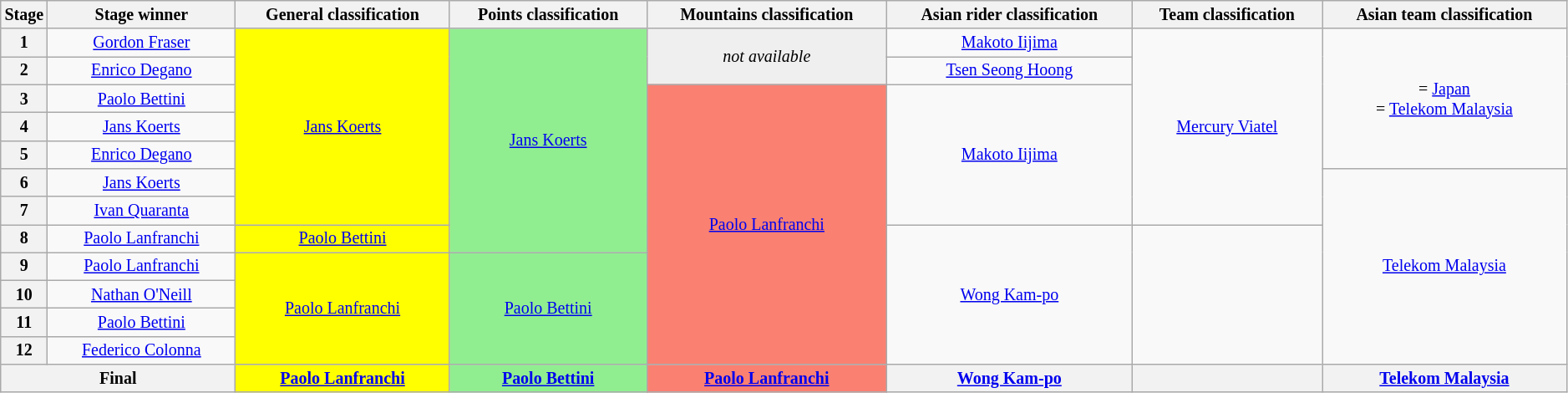<table class="wikitable" style="text-align: center; font-size:smaller;">
<tr>
<th style="width:1%;">Stage</th>
<th style="width:12%;">Stage winner</th>
<th style="width:"12%;">General classification<br></th>
<th style="width:"12%;">Points classification<br></th>
<th style="width:"12%;">Mountains classification<br></th>
<th style="width:"12%;">Asian rider classification</th>
<th style="width:"15%;">Team classification</th>
<th style="width:"15%;">Asian team classification</th>
</tr>
<tr>
<th>1</th>
<td><a href='#'>Gordon Fraser</a></td>
<td style="background:yellow;" rowspan=7><a href='#'>Jans Koerts</a></td>
<td style="background:lightgreen;" rowspan=8><a href='#'>Jans Koerts</a></td>
<td style="background:#efefef;" rowspan=2><em>not available</em></td>
<td><a href='#'>Makoto Iijima</a></td>
<td rowspan=7><a href='#'>Mercury Viatel</a></td>
<td rowspan=5>= <a href='#'>Japan</a><br>= <a href='#'>Telekom Malaysia</a></td>
</tr>
<tr>
<th>2</th>
<td><a href='#'>Enrico Degano</a></td>
<td><a href='#'>Tsen Seong Hoong</a></td>
</tr>
<tr>
<th>3</th>
<td><a href='#'>Paolo Bettini</a></td>
<td style="background:salmon;" rowspan=10><a href='#'>Paolo Lanfranchi</a></td>
<td rowspan=5><a href='#'>Makoto Iijima</a></td>
</tr>
<tr>
<th>4</th>
<td><a href='#'>Jans Koerts</a></td>
</tr>
<tr>
<th>5</th>
<td><a href='#'>Enrico Degano</a></td>
</tr>
<tr>
<th>6</th>
<td><a href='#'>Jans Koerts</a></td>
<td rowspan=7><a href='#'>Telekom Malaysia</a></td>
</tr>
<tr>
<th>7</th>
<td><a href='#'>Ivan Quaranta</a></td>
</tr>
<tr>
<th>8</th>
<td><a href='#'>Paolo Lanfranchi</a></td>
<td style="background:yellow;"><a href='#'>Paolo Bettini</a></td>
<td rowspan=5><a href='#'>Wong Kam-po</a></td>
<td rowspan=5></td>
</tr>
<tr>
<th>9</th>
<td><a href='#'>Paolo Lanfranchi</a></td>
<td style="background:yellow;" rowspan=4><a href='#'>Paolo Lanfranchi</a></td>
<td style="background:lightgreen;" rowspan=4><a href='#'>Paolo Bettini</a></td>
</tr>
<tr>
<th>10</th>
<td><a href='#'>Nathan O'Neill</a></td>
</tr>
<tr>
<th>11</th>
<td><a href='#'>Paolo Bettini</a></td>
</tr>
<tr>
<th>12</th>
<td><a href='#'>Federico Colonna</a></td>
</tr>
<tr>
<th colspan=2><strong>Final</strong></th>
<th style="background:yellow;"><a href='#'>Paolo Lanfranchi</a></th>
<th style="background:lightgreen;"><a href='#'>Paolo Bettini</a></th>
<th style="background:salmon;"><a href='#'>Paolo Lanfranchi</a></th>
<th><a href='#'>Wong Kam-po</a></th>
<th></th>
<th><a href='#'>Telekom Malaysia</a></th>
</tr>
</table>
